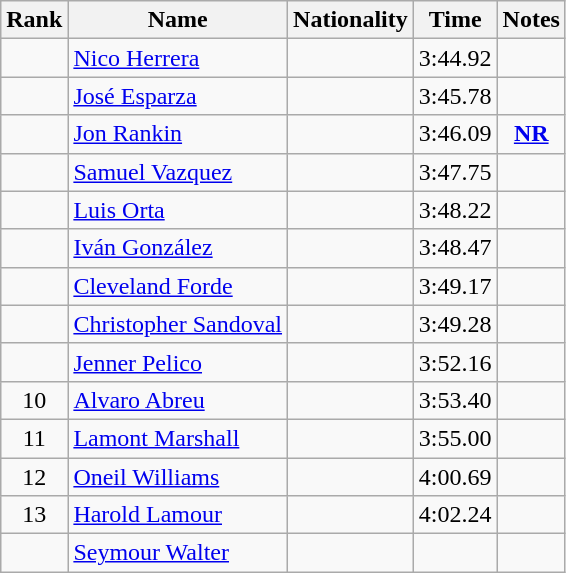<table class="wikitable sortable" style="text-align:center">
<tr>
<th>Rank</th>
<th>Name</th>
<th>Nationality</th>
<th>Time</th>
<th>Notes</th>
</tr>
<tr>
<td></td>
<td align=left><a href='#'>Nico Herrera</a></td>
<td align=left></td>
<td>3:44.92</td>
<td></td>
</tr>
<tr>
<td></td>
<td align=left><a href='#'>José Esparza</a></td>
<td align=left></td>
<td>3:45.78</td>
<td></td>
</tr>
<tr>
<td></td>
<td align=left><a href='#'>Jon Rankin</a></td>
<td align=left></td>
<td>3:46.09</td>
<td><strong><a href='#'>NR</a></strong></td>
</tr>
<tr>
<td></td>
<td align=left><a href='#'>Samuel Vazquez</a></td>
<td align=left></td>
<td>3:47.75</td>
<td></td>
</tr>
<tr>
<td></td>
<td align=left><a href='#'>Luis Orta</a></td>
<td align=left></td>
<td>3:48.22</td>
<td></td>
</tr>
<tr>
<td></td>
<td align=left><a href='#'>Iván González</a></td>
<td align=left></td>
<td>3:48.47</td>
<td></td>
</tr>
<tr>
<td></td>
<td align=left><a href='#'>Cleveland Forde</a></td>
<td align=left></td>
<td>3:49.17</td>
<td></td>
</tr>
<tr>
<td></td>
<td align=left><a href='#'>Christopher Sandoval</a></td>
<td align=left></td>
<td>3:49.28</td>
<td></td>
</tr>
<tr>
<td></td>
<td align=left><a href='#'>Jenner Pelico</a></td>
<td align=left></td>
<td>3:52.16</td>
<td></td>
</tr>
<tr>
<td>10</td>
<td align=left><a href='#'>Alvaro Abreu</a></td>
<td align=left></td>
<td>3:53.40</td>
<td></td>
</tr>
<tr>
<td>11</td>
<td align=left><a href='#'>Lamont Marshall</a></td>
<td align=left></td>
<td>3:55.00</td>
<td></td>
</tr>
<tr>
<td>12</td>
<td align=left><a href='#'>Oneil Williams</a></td>
<td align=left></td>
<td>4:00.69</td>
<td></td>
</tr>
<tr>
<td>13</td>
<td align=left><a href='#'>Harold Lamour</a></td>
<td align=left></td>
<td>4:02.24</td>
<td></td>
</tr>
<tr>
<td></td>
<td align=left><a href='#'>Seymour Walter</a></td>
<td align=left></td>
<td></td>
<td></td>
</tr>
</table>
